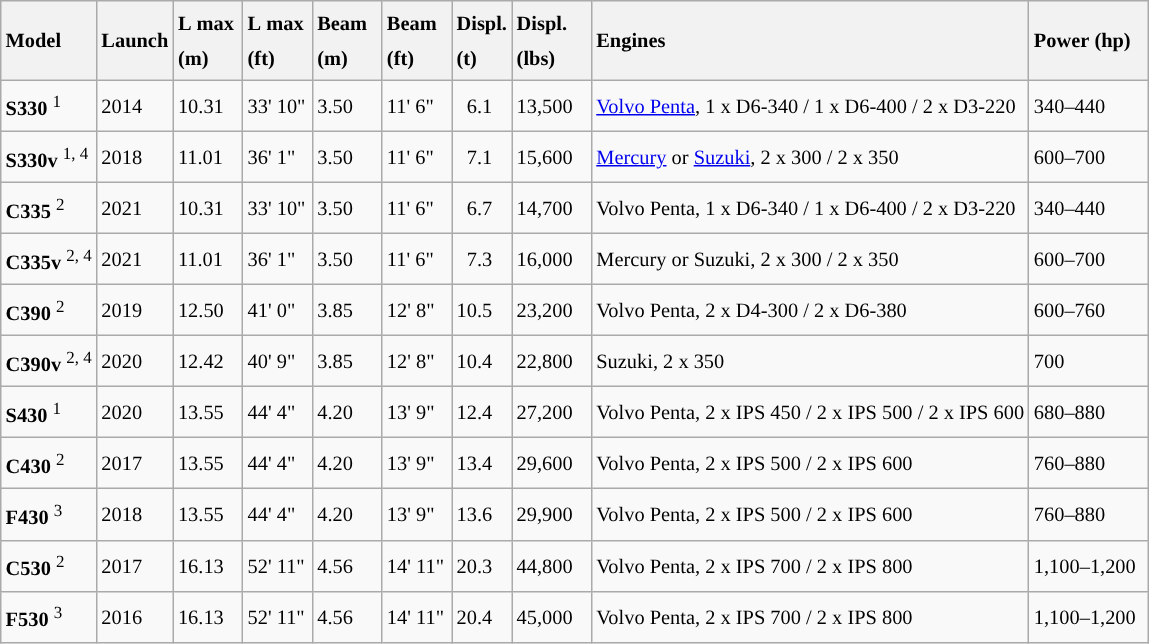<table class="wikitable" style="text-align:left;font-size:85%;line-height:170%;">
<tr>
<td style="width: 35pt;background: #f2f2f2"><strong>Model</strong></td>
<td style="width: 30pt;background: #f2f2f2"><strong>Launch</strong></td>
<td style="width: 30pt;background: #f2f2f2"><strong>L max (m)</strong></td>
<td style="width: 30pt;background: #f2f2f2"><strong>L max (ft)</strong></td>
<td style="width: 30pt;background: #f2f2f2"><strong>Beam (m)</strong></td>
<td style="width: 30pt;background: #f2f2f2"><strong>Beam (ft)</strong></td>
<td style="width: 25pt;background: #f2f2f2"><strong>Displ.<br>(t)</strong></td>
<td style="width: 35pt;background: #f2f2f2"><strong>Displ. (lbs)</strong></td>
<td style="width: 210pt;background: #f2f2f2"><strong>Engines</strong></td>
<td style="width: 55pt;background: #f2f2f2"><strong>Power (hp)</strong></td>
</tr>
<tr>
<td><strong>S330</strong> <sup>1</sup></td>
<td>2014</td>
<td>10.31</td>
<td>33' 10"</td>
<td>3.50</td>
<td>11' 6"</td>
<td>  6.1</td>
<td>13,500</td>
<td><a href='#'>Volvo&nbsp;Penta</a>, 1 x D6-340 / 1 x D6-400 / 2 x D3-220</td>
<td>340–440</td>
</tr>
<tr>
<td><strong>S330v</strong> <sup>1, 4</sup></td>
<td>2018</td>
<td>11.01</td>
<td>36' 1"</td>
<td>3.50</td>
<td>11' 6"</td>
<td>  7.1</td>
<td>15,600</td>
<td><a href='#'>Mercury</a> or <a href='#'>Suzuki</a>, 2 x 300 / 2 x 350</td>
<td>600–700</td>
</tr>
<tr>
<td><strong>C335</strong> <sup>2</sup></td>
<td>2021</td>
<td>10.31</td>
<td>33' 10"</td>
<td>3.50</td>
<td>11' 6"</td>
<td>  6.7</td>
<td>14,700</td>
<td>Volvo Penta, 1 x D6-340 / 1 x D6-400 / 2 x D3-220</td>
<td>340–440</td>
</tr>
<tr>
<td><strong>C335v</strong> <sup>2, 4</sup></td>
<td>2021</td>
<td>11.01</td>
<td>36' 1"</td>
<td>3.50</td>
<td>11' 6"</td>
<td>  7.3</td>
<td>16,000</td>
<td>Mercury or Suzuki, 2 x 300 / 2 x 350</td>
<td>600–700</td>
</tr>
<tr>
<td><strong>C390</strong> <sup>2</sup></td>
<td>2019</td>
<td>12.50</td>
<td>41' 0"</td>
<td>3.85</td>
<td>12' 8"</td>
<td>10.5</td>
<td>23,200</td>
<td>Volvo Penta, 2 x D4-300 / 2 x D6-380</td>
<td>600–760</td>
</tr>
<tr>
<td><strong>C390v</strong> <sup>2, 4</sup></td>
<td>2020</td>
<td>12.42</td>
<td>40' 9"</td>
<td>3.85</td>
<td>12' 8"</td>
<td>10.4</td>
<td>22,800</td>
<td>Suzuki, 2 x 350</td>
<td>700</td>
</tr>
<tr>
<td><strong>S430</strong> <sup>1</sup></td>
<td>2020</td>
<td>13.55</td>
<td>44' 4"</td>
<td>4.20</td>
<td>13' 9"</td>
<td>12.4</td>
<td>27,200</td>
<td>Volvo Penta, 2 x IPS 450 / 2 x IPS 500 / 2 x IPS 600</td>
<td>680–880</td>
</tr>
<tr>
<td><strong>C430</strong> <sup>2</sup></td>
<td>2017</td>
<td>13.55</td>
<td>44' 4"</td>
<td>4.20</td>
<td>13' 9"</td>
<td>13.4</td>
<td>29,600</td>
<td>Volvo Penta, 2 x IPS 500 / 2 x IPS 600</td>
<td>760–880</td>
</tr>
<tr>
<td><strong>F430</strong> <sup>3</sup></td>
<td>2018</td>
<td>13.55</td>
<td>44' 4"</td>
<td>4.20</td>
<td>13' 9"</td>
<td>13.6</td>
<td>29,900</td>
<td>Volvo Penta, 2 x IPS 500 / 2 x IPS 600</td>
<td>760–880</td>
</tr>
<tr>
<td><strong>C530</strong> <sup>2</sup></td>
<td>2017</td>
<td>16.13</td>
<td>52' 11"</td>
<td>4.56</td>
<td>14' 11"</td>
<td>20.3</td>
<td>44,800</td>
<td>Volvo Penta, 2 x IPS 700 / 2 x IPS 800</td>
<td>1,100–1,200</td>
</tr>
<tr>
<td><strong>F530</strong> <sup>3</sup></td>
<td>2016</td>
<td>16.13</td>
<td>52' 11"</td>
<td>4.56</td>
<td>14' 11"</td>
<td>20.4</td>
<td>45,000</td>
<td>Volvo Penta, 2 x IPS 700 / 2 x IPS 800</td>
<td>1,100–1,200</td>
</tr>
</table>
